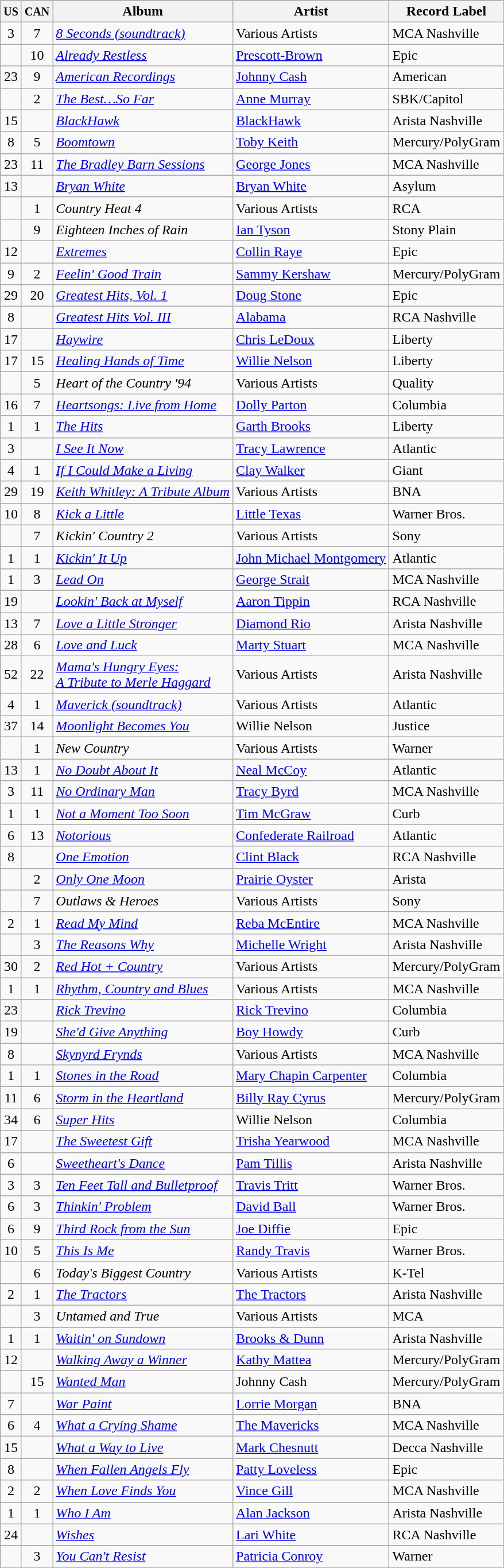<table class="wikitable sortable">
<tr>
<th><small>US</small></th>
<th><small>CAN</small></th>
<th>Album</th>
<th>Artist</th>
<th>Record Label</th>
</tr>
<tr>
<td align="center">3</td>
<td align="center">7</td>
<td><em><a href='#'>8 Seconds (soundtrack)</a></em></td>
<td>Various Artists</td>
<td>MCA Nashville</td>
</tr>
<tr>
<td align="center"></td>
<td align="center">10</td>
<td><em><a href='#'>Already Restless</a></em></td>
<td><a href='#'>Prescott-Brown</a></td>
<td>Epic</td>
</tr>
<tr>
<td align="center">23</td>
<td align="center">9</td>
<td><em><a href='#'>American Recordings</a></em></td>
<td><a href='#'>Johnny Cash</a></td>
<td>American</td>
</tr>
<tr>
<td align="center"></td>
<td align="center">2</td>
<td><em><a href='#'>The Best…So Far</a></em></td>
<td><a href='#'>Anne Murray</a></td>
<td>SBK/Capitol</td>
</tr>
<tr>
<td align="center">15</td>
<td align="center"></td>
<td><em><a href='#'>BlackHawk</a></em></td>
<td><a href='#'>BlackHawk</a></td>
<td>Arista Nashville</td>
</tr>
<tr>
<td align="center">8</td>
<td align="center">5</td>
<td><em><a href='#'>Boomtown</a></em></td>
<td><a href='#'>Toby Keith</a></td>
<td>Mercury/PolyGram</td>
</tr>
<tr>
<td align="center">23</td>
<td align="center">11</td>
<td><em><a href='#'>The Bradley Barn Sessions</a></em></td>
<td><a href='#'>George Jones</a></td>
<td>MCA Nashville</td>
</tr>
<tr>
<td align="center">13</td>
<td align="center"></td>
<td><em><a href='#'>Bryan White</a></em></td>
<td><a href='#'>Bryan White</a></td>
<td>Asylum</td>
</tr>
<tr>
<td align="center"></td>
<td align="center">1</td>
<td><em>Country Heat 4</em></td>
<td>Various Artists</td>
<td>RCA</td>
</tr>
<tr>
<td align="center"></td>
<td align="center">9</td>
<td><em>Eighteen Inches of Rain</em></td>
<td><a href='#'>Ian Tyson</a></td>
<td>Stony Plain</td>
</tr>
<tr>
<td align="center">12</td>
<td align="center"></td>
<td><em><a href='#'>Extremes</a></em></td>
<td><a href='#'>Collin Raye</a></td>
<td>Epic</td>
</tr>
<tr>
<td align="center">9</td>
<td align="center">2</td>
<td><em><a href='#'>Feelin' Good Train</a></em></td>
<td><a href='#'>Sammy Kershaw</a></td>
<td>Mercury/PolyGram</td>
</tr>
<tr>
<td align="center">29</td>
<td align="center">20</td>
<td><em><a href='#'>Greatest Hits, Vol. 1</a></em></td>
<td><a href='#'>Doug Stone</a></td>
<td>Epic</td>
</tr>
<tr>
<td align="center">8</td>
<td align="center"></td>
<td><em><a href='#'>Greatest Hits Vol. III</a></em></td>
<td><a href='#'>Alabama</a></td>
<td>RCA Nashville</td>
</tr>
<tr>
<td align="center">17</td>
<td align="center"></td>
<td><em><a href='#'>Haywire</a></em></td>
<td><a href='#'>Chris LeDoux</a></td>
<td>Liberty</td>
</tr>
<tr>
<td align="center">17</td>
<td align="center">15</td>
<td><em><a href='#'>Healing Hands of Time</a></em></td>
<td><a href='#'>Willie Nelson</a></td>
<td>Liberty</td>
</tr>
<tr>
<td align="center"></td>
<td align="center">5</td>
<td><em>Heart of the Country '94</em></td>
<td>Various Artists</td>
<td>Quality</td>
</tr>
<tr>
<td align="center">16</td>
<td align="center">7</td>
<td><em><a href='#'>Heartsongs: Live from Home</a></em></td>
<td><a href='#'>Dolly Parton</a></td>
<td>Columbia</td>
</tr>
<tr>
<td align="center">1</td>
<td align="center">1</td>
<td><em><a href='#'>The Hits</a></em></td>
<td><a href='#'>Garth Brooks</a></td>
<td>Liberty</td>
</tr>
<tr>
<td align="center">3</td>
<td align="center"></td>
<td><em><a href='#'>I See It Now</a></em></td>
<td><a href='#'>Tracy Lawrence</a></td>
<td>Atlantic</td>
</tr>
<tr>
<td align="center">4</td>
<td align="center">1</td>
<td><em><a href='#'>If I Could Make a Living</a></em></td>
<td><a href='#'>Clay Walker</a></td>
<td>Giant</td>
</tr>
<tr>
<td align="center">29</td>
<td align="center">19</td>
<td><em><a href='#'>Keith Whitley: A Tribute Album</a></em></td>
<td>Various Artists</td>
<td>BNA</td>
</tr>
<tr>
<td align="center">10</td>
<td align="center">8</td>
<td><em><a href='#'>Kick a Little</a></em></td>
<td><a href='#'>Little Texas</a></td>
<td>Warner Bros.</td>
</tr>
<tr>
<td align="center"></td>
<td align="center">7</td>
<td><em>Kickin' Country 2</em></td>
<td>Various Artists</td>
<td>Sony</td>
</tr>
<tr>
<td align="center">1</td>
<td align="center">1</td>
<td><em><a href='#'>Kickin' It Up</a></em></td>
<td><a href='#'>John Michael Montgomery</a></td>
<td>Atlantic</td>
</tr>
<tr>
<td align="center">1</td>
<td align="center">3</td>
<td><em><a href='#'>Lead On</a></em></td>
<td><a href='#'>George Strait</a></td>
<td>MCA Nashville</td>
</tr>
<tr>
<td align="center">19</td>
<td align="center"></td>
<td><em><a href='#'>Lookin' Back at Myself</a></em></td>
<td><a href='#'>Aaron Tippin</a></td>
<td>RCA Nashville</td>
</tr>
<tr>
<td align="center">13</td>
<td align="center">7</td>
<td><em><a href='#'>Love a Little Stronger</a></em></td>
<td><a href='#'>Diamond Rio</a></td>
<td>Arista Nashville</td>
</tr>
<tr>
<td align="center">28</td>
<td align="center">6</td>
<td><em><a href='#'>Love and Luck</a></em></td>
<td><a href='#'>Marty Stuart</a></td>
<td>MCA Nashville</td>
</tr>
<tr>
<td align="center">52</td>
<td align="center">22</td>
<td><em><a href='#'>Mama's Hungry Eyes:<br>A Tribute to Merle Haggard</a></em></td>
<td>Various Artists</td>
<td>Arista Nashville</td>
</tr>
<tr>
<td align="center">4</td>
<td align="center">1</td>
<td><em><a href='#'>Maverick (soundtrack)</a></em></td>
<td>Various Artists</td>
<td>Atlantic</td>
</tr>
<tr>
<td align="center">37</td>
<td align="center">14</td>
<td><em><a href='#'>Moonlight Becomes You</a></em></td>
<td>Willie Nelson</td>
<td>Justice</td>
</tr>
<tr>
<td align="center"></td>
<td align="center">1</td>
<td><em>New Country</em></td>
<td>Various Artists</td>
<td>Warner</td>
</tr>
<tr>
<td align="center">13</td>
<td align="center">1</td>
<td><em><a href='#'>No Doubt About It</a></em></td>
<td><a href='#'>Neal McCoy</a></td>
<td>Atlantic</td>
</tr>
<tr>
<td align="center">3</td>
<td align="center">11</td>
<td><em><a href='#'>No Ordinary Man</a></em></td>
<td><a href='#'>Tracy Byrd</a></td>
<td>MCA Nashville</td>
</tr>
<tr>
<td align="center">1</td>
<td align="center">1</td>
<td><em><a href='#'>Not a Moment Too Soon</a></em></td>
<td><a href='#'>Tim McGraw</a></td>
<td>Curb</td>
</tr>
<tr>
<td align="center">6</td>
<td align="center">13</td>
<td><em><a href='#'>Notorious</a></em></td>
<td><a href='#'>Confederate Railroad</a></td>
<td>Atlantic</td>
</tr>
<tr>
<td align="center">8</td>
<td align="center"></td>
<td><em><a href='#'>One Emotion</a></em></td>
<td><a href='#'>Clint Black</a></td>
<td>RCA Nashville</td>
</tr>
<tr>
<td align="center"></td>
<td align="center">2</td>
<td><em><a href='#'>Only One Moon</a></em></td>
<td><a href='#'>Prairie Oyster</a></td>
<td>Arista</td>
</tr>
<tr>
<td align="center"></td>
<td align="center">7</td>
<td><em>Outlaws & Heroes</em></td>
<td>Various Artists</td>
<td>Sony</td>
</tr>
<tr>
<td align="center">2</td>
<td align="center">1</td>
<td><em><a href='#'>Read My Mind</a></em></td>
<td><a href='#'>Reba McEntire</a></td>
<td>MCA Nashville</td>
</tr>
<tr>
<td align="center"></td>
<td align="center">3</td>
<td><em><a href='#'>The Reasons Why</a></em></td>
<td><a href='#'>Michelle Wright</a></td>
<td>Arista Nashville</td>
</tr>
<tr>
<td align="center">30</td>
<td align="center">2</td>
<td><em><a href='#'>Red Hot + Country</a></em></td>
<td>Various Artists</td>
<td>Mercury/PolyGram</td>
</tr>
<tr>
<td align="center">1</td>
<td align="center">1</td>
<td><em><a href='#'>Rhythm, Country and Blues</a></em></td>
<td>Various Artists</td>
<td>MCA Nashville</td>
</tr>
<tr>
<td align="center">23</td>
<td align="center"></td>
<td><em><a href='#'>Rick Trevino</a></em></td>
<td><a href='#'>Rick Trevino</a></td>
<td>Columbia</td>
</tr>
<tr>
<td align="center">19</td>
<td align="center"></td>
<td><em><a href='#'>She'd Give Anything</a></em></td>
<td><a href='#'>Boy Howdy</a></td>
<td>Curb</td>
</tr>
<tr>
<td align="center">8</td>
<td align="center"></td>
<td><em><a href='#'>Skynyrd Frynds</a></em></td>
<td>Various Artists</td>
<td>MCA Nashville</td>
</tr>
<tr>
<td align="center">1</td>
<td align="center">1</td>
<td><em><a href='#'>Stones in the Road</a></em></td>
<td><a href='#'>Mary Chapin Carpenter</a></td>
<td>Columbia</td>
</tr>
<tr>
<td align="center">11</td>
<td align="center">6</td>
<td><em><a href='#'>Storm in the Heartland</a></em></td>
<td><a href='#'>Billy Ray Cyrus</a></td>
<td>Mercury/PolyGram</td>
</tr>
<tr>
<td align="center">34</td>
<td align="center">6</td>
<td><em><a href='#'>Super Hits</a></em></td>
<td>Willie Nelson</td>
<td>Columbia</td>
</tr>
<tr>
<td align="center">17</td>
<td align="center"></td>
<td><em><a href='#'>The Sweetest Gift</a></em></td>
<td><a href='#'>Trisha Yearwood</a></td>
<td>MCA Nashville</td>
</tr>
<tr>
<td align="center">6</td>
<td align="center"></td>
<td><em><a href='#'>Sweetheart's Dance</a></em></td>
<td><a href='#'>Pam Tillis</a></td>
<td>Arista Nashville</td>
</tr>
<tr>
<td align="center">3</td>
<td align="center">3</td>
<td><em><a href='#'>Ten Feet Tall and Bulletproof</a></em></td>
<td><a href='#'>Travis Tritt</a></td>
<td>Warner Bros.</td>
</tr>
<tr>
<td align="center">6</td>
<td align="center">3</td>
<td><em><a href='#'>Thinkin' Problem</a></em></td>
<td><a href='#'>David Ball</a></td>
<td>Warner Bros.</td>
</tr>
<tr>
<td align="center">6</td>
<td align="center">9</td>
<td><em><a href='#'>Third Rock from the Sun</a></em></td>
<td><a href='#'>Joe Diffie</a></td>
<td>Epic</td>
</tr>
<tr>
<td align="center">10</td>
<td align="center">5</td>
<td><em><a href='#'>This Is Me</a></em></td>
<td><a href='#'>Randy Travis</a></td>
<td>Warner Bros.</td>
</tr>
<tr>
<td align="center"></td>
<td align="center">6</td>
<td><em>Today's Biggest Country</em></td>
<td>Various Artists</td>
<td>K-Tel</td>
</tr>
<tr>
<td align="center">2</td>
<td align="center">1</td>
<td><em><a href='#'>The Tractors</a></em></td>
<td><a href='#'>The Tractors</a></td>
<td>Arista Nashville</td>
</tr>
<tr>
<td align="center"></td>
<td align="center">3</td>
<td><em>Untamed and True</em></td>
<td>Various Artists</td>
<td>MCA</td>
</tr>
<tr>
<td align="center">1</td>
<td align="center">1</td>
<td><em><a href='#'>Waitin' on Sundown</a></em></td>
<td><a href='#'>Brooks & Dunn</a></td>
<td>Arista Nashville</td>
</tr>
<tr>
<td align="center">12</td>
<td align="center"></td>
<td><em><a href='#'>Walking Away a Winner</a></em></td>
<td><a href='#'>Kathy Mattea</a></td>
<td>Mercury/PolyGram</td>
</tr>
<tr>
<td align="center"></td>
<td align="center">15</td>
<td><em><a href='#'>Wanted Man</a></em></td>
<td>Johnny Cash</td>
<td>Mercury/PolyGram</td>
</tr>
<tr>
<td align="center">7</td>
<td align="center"></td>
<td><em><a href='#'>War Paint</a></em></td>
<td><a href='#'>Lorrie Morgan</a></td>
<td>BNA</td>
</tr>
<tr>
<td align="center">6</td>
<td align="center">4</td>
<td><em><a href='#'>What a Crying Shame</a></em></td>
<td><a href='#'>The Mavericks</a></td>
<td>MCA Nashville</td>
</tr>
<tr>
<td align="center">15</td>
<td align="center"></td>
<td><em><a href='#'>What a Way to Live</a></em></td>
<td><a href='#'>Mark Chesnutt</a></td>
<td>Decca Nashville</td>
</tr>
<tr>
<td align="center">8</td>
<td align="center"></td>
<td><em><a href='#'>When Fallen Angels Fly</a></em></td>
<td><a href='#'>Patty Loveless</a></td>
<td>Epic</td>
</tr>
<tr>
<td align="center">2</td>
<td align="center">2</td>
<td><em><a href='#'>When Love Finds You</a></em></td>
<td><a href='#'>Vince Gill</a></td>
<td>MCA Nashville</td>
</tr>
<tr>
<td align="center">1</td>
<td align="center">1</td>
<td><em><a href='#'>Who I Am</a></em></td>
<td><a href='#'>Alan Jackson</a></td>
<td>Arista Nashville</td>
</tr>
<tr>
<td align="center">24</td>
<td align="center"></td>
<td><em><a href='#'>Wishes</a></em></td>
<td><a href='#'>Lari White</a></td>
<td>RCA Nashville</td>
</tr>
<tr>
<td align="center"></td>
<td align="center">3</td>
<td><em><a href='#'>You Can't Resist</a></em></td>
<td><a href='#'>Patricia Conroy</a></td>
<td>Warner</td>
</tr>
</table>
